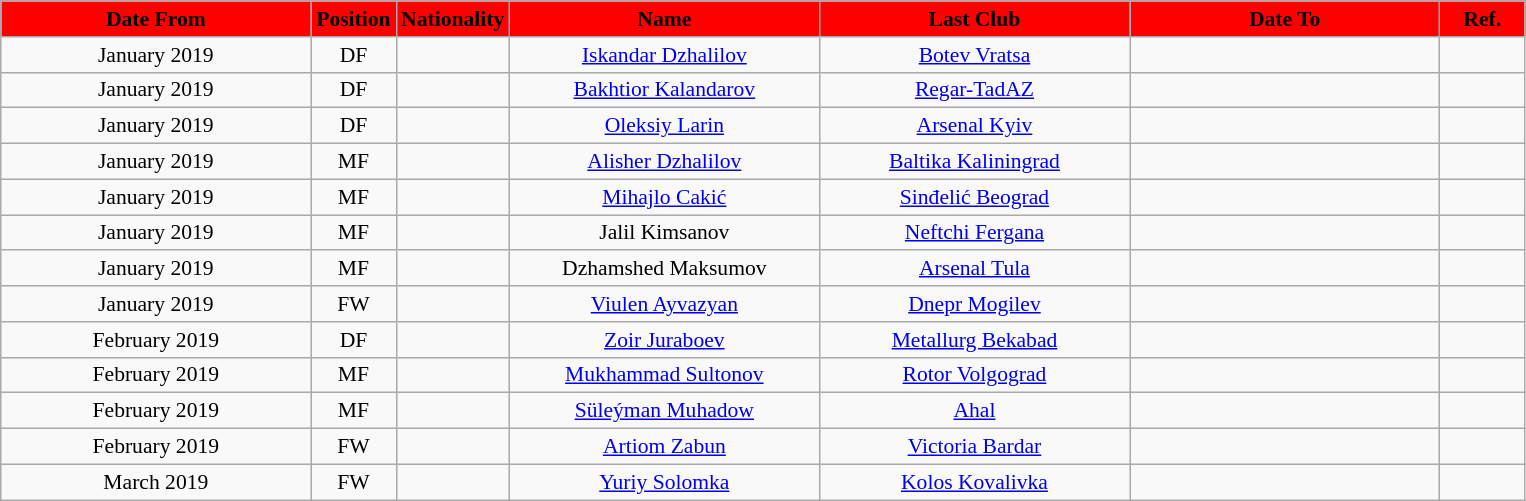<table class="wikitable"  style="text-align:center; font-size:90%; ">
<tr>
<th style="background:#FF0000; color:#000000; width:200px;">Date From</th>
<th style="background:#FF0000; color:#000000; width:50px;">Position</th>
<th style="background:#FF0000; color:#000000; width:50px;">Nationality</th>
<th style="background:#FF0000; color:#000000; width:200px;">Name</th>
<th style="background:#FF0000; color:#000000; width:200px;">Last Club</th>
<th style="background:#FF0000; color:#000000; width:200px;">Date To</th>
<th style="background:#FF0000; color:#000000; width:50px;">Ref.</th>
</tr>
<tr>
<td>January 2019</td>
<td>DF</td>
<td></td>
<td><a href='#'>Iskandar Dzhalilov</a></td>
<td><a href='#'>Botev Vratsa</a></td>
<td></td>
<td></td>
</tr>
<tr>
<td>January 2019</td>
<td>DF</td>
<td></td>
<td><a href='#'>Bakhtior Kalandarov</a></td>
<td><a href='#'>Regar-TadAZ</a></td>
<td></td>
<td></td>
</tr>
<tr>
<td>January 2019</td>
<td>DF</td>
<td></td>
<td><a href='#'>Oleksiy Larin</a></td>
<td><a href='#'>Arsenal Kyiv</a></td>
<td></td>
<td></td>
</tr>
<tr>
<td>January 2019</td>
<td>MF</td>
<td></td>
<td><a href='#'>Alisher Dzhalilov</a></td>
<td><a href='#'>Baltika Kaliningrad</a></td>
<td></td>
<td></td>
</tr>
<tr>
<td>January 2019</td>
<td>MF</td>
<td></td>
<td><a href='#'>Mihajlo Cakić</a></td>
<td><a href='#'>Sinđelić Beograd</a></td>
<td></td>
<td></td>
</tr>
<tr>
<td>January 2019</td>
<td>MF</td>
<td></td>
<td>Jalil Kimsanov</td>
<td><a href='#'>Neftchi Fergana</a></td>
<td></td>
<td></td>
</tr>
<tr>
<td>January 2019</td>
<td>MF</td>
<td></td>
<td>Dzhamshed Maksumov</td>
<td><a href='#'>Arsenal Tula</a></td>
<td></td>
<td></td>
</tr>
<tr>
<td>January 2019</td>
<td>FW</td>
<td></td>
<td><a href='#'>Viulen Ayvazyan</a></td>
<td><a href='#'>Dnepr Mogilev</a></td>
<td></td>
<td></td>
</tr>
<tr>
<td>February 2019</td>
<td>DF</td>
<td></td>
<td><a href='#'>Zoir Juraboev</a></td>
<td><a href='#'>Metallurg Bekabad</a></td>
<td></td>
<td></td>
</tr>
<tr>
<td>February 2019</td>
<td>MF</td>
<td></td>
<td><a href='#'>Mukhammad Sultonov</a></td>
<td><a href='#'>Rotor Volgograd</a></td>
<td></td>
<td></td>
</tr>
<tr>
<td>February 2019</td>
<td>MF</td>
<td></td>
<td><a href='#'>Süleýman Muhadow</a></td>
<td><a href='#'>Ahal</a></td>
<td></td>
<td></td>
</tr>
<tr>
<td>February 2019</td>
<td>FW</td>
<td></td>
<td><a href='#'>Artiom Zabun</a></td>
<td><a href='#'>Victoria Bardar</a></td>
<td></td>
<td></td>
</tr>
<tr>
<td>March 2019</td>
<td>FW</td>
<td></td>
<td><a href='#'>Yuriy Solomka</a></td>
<td><a href='#'>Kolos Kovalivka</a></td>
<td></td>
<td></td>
</tr>
</table>
